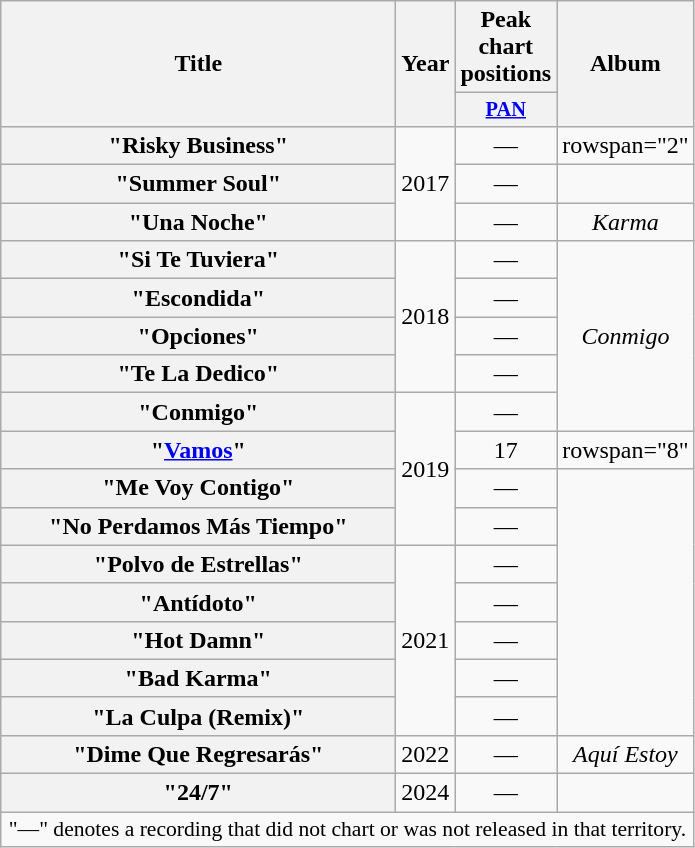<table class="wikitable plainrowheaders" style="text-align:center;">
<tr>
<th scope="col" style="width:16em;" rowspan="2">Title</th>
<th scope="col" rowspan="2">Year</th>
<th scope="col" colspan="1">Peak chart positions</th>
<th scope="col" rowspan="2">Album</th>
</tr>
<tr>
<th scope="col" style="width:3em;font-size:85%;"><a href='#'>PAN</a><br></th>
</tr>
<tr>
<th scope="row">"Risky Business"</th>
<td rowspan="3">2017</td>
<td>—</td>
<td>rowspan="2" </td>
</tr>
<tr>
<th scope="row">"Summer Soul"</th>
<td>—</td>
</tr>
<tr>
<th scope="row">"Una Noche"<br></th>
<td>—</td>
<td><em>Karma</em></td>
</tr>
<tr>
<th scope="row">"Si Te Tuviera"</th>
<td rowspan="4">2018</td>
<td>—</td>
<td rowspan="5"><em>Conmigo</em></td>
</tr>
<tr>
<th scope="row">"Escondida"</th>
<td>—</td>
</tr>
<tr>
<th scope="row">"Opciones"</th>
<td>—</td>
</tr>
<tr>
<th scope="row">"Te La Dedico"</th>
<td>—</td>
</tr>
<tr>
<th scope="row">"Conmigo"</th>
<td rowspan="4">2019</td>
<td>—</td>
</tr>
<tr>
<th scope="row">"<a href='#'>Vamos</a>"</th>
<td>17</td>
<td>rowspan="8" </td>
</tr>
<tr>
<th scope="row">"Me Voy Contigo"</th>
<td>—</td>
</tr>
<tr>
<th scope="row">"No Perdamos Más Tiempo"<br></th>
<td>—</td>
</tr>
<tr>
<th scope="row">"Polvo de Estrellas"<br></th>
<td rowspan="5">2021</td>
<td>—</td>
</tr>
<tr>
<th scope="row">"Antídoto"<br></th>
<td>—</td>
</tr>
<tr>
<th scope="row">"Hot Damn"</th>
<td>—</td>
</tr>
<tr>
<th scope="row">"Bad Karma"</th>
<td>—</td>
</tr>
<tr>
<th scope="row">"La Culpa (Remix)"<br></th>
<td>—</td>
</tr>
<tr>
<th scope="row">"Dime Que Regresarás"<br></th>
<td>2022</td>
<td>—</td>
<td><em>Aquí Estoy</em></td>
</tr>
<tr>
<th scope="row">"24/7"<br></th>
<td>2024</td>
<td>—</td>
<td></td>
</tr>
<tr>
<td colspan="15" style="font-size:90%">"—" denotes a recording that did not chart or was not released in that territory.</td>
</tr>
</table>
